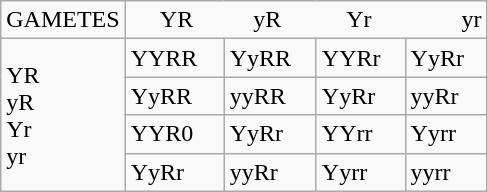<table class="wikitable">
<tr>
<td>GAMETES</td>
<td colspan="4">     YR          yR           Yr               yr</td>
</tr>
<tr>
<td rowspan="4">YR<br>yR<br>Yr<br>yr</td>
<td>YYRR</td>
<td>YyRR</td>
<td>YYRr</td>
<td>YyRr</td>
</tr>
<tr>
<td>YyRR</td>
<td>yyRR</td>
<td>YyRr</td>
<td>yyRr</td>
</tr>
<tr>
<td>YYR0</td>
<td>YyRr</td>
<td>YYrr</td>
<td>Yyrr</td>
</tr>
<tr>
<td>YyRr</td>
<td>yyRr</td>
<td>Yyrr</td>
<td>yyrr</td>
</tr>
</table>
